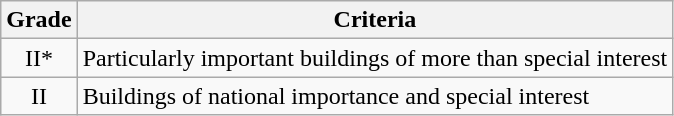<table class="wikitable">
<tr>
<th>Grade</th>
<th>Criteria</th>
</tr>
<tr>
<td align="center" >II*</td>
<td>Particularly important buildings of more than special interest</td>
</tr>
<tr>
<td align="center" >II</td>
<td>Buildings of national importance and special interest</td>
</tr>
</table>
